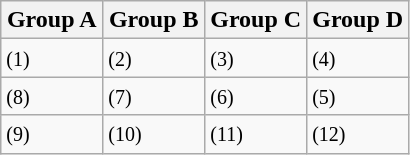<table class="wikitable">
<tr>
<th width="25%">Group A</th>
<th width="25%">Group B</th>
<th width="25%">Group C</th>
<th width="25%">Group D</th>
</tr>
<tr>
<td> <small>(1)</small></td>
<td> <small>(2)</small></td>
<td> <small>(3)</small></td>
<td> <small>(4)</small></td>
</tr>
<tr>
<td> <small>(8)</small></td>
<td> <small>(7)</small></td>
<td> <small>(6)</small></td>
<td> <small>(5)</small></td>
</tr>
<tr>
<td> <small>(9)</small></td>
<td> <small>(10)</small></td>
<td> <small>(11)</small></td>
<td> <small>(12)</small></td>
</tr>
</table>
